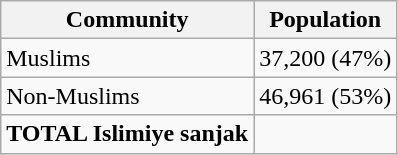<table class="wikitable sortable">
<tr>
<th>Community</th>
<th>Population</th>
</tr>
<tr>
<td>Muslims</td>
<td>37,200 (47%)</td>
</tr>
<tr>
<td>Non-Muslims</td>
<td>46,961 (53%)</td>
</tr>
<tr>
<td><strong>TOTAL Islimiye sanjak</strong></td>
<td></td>
</tr>
</table>
